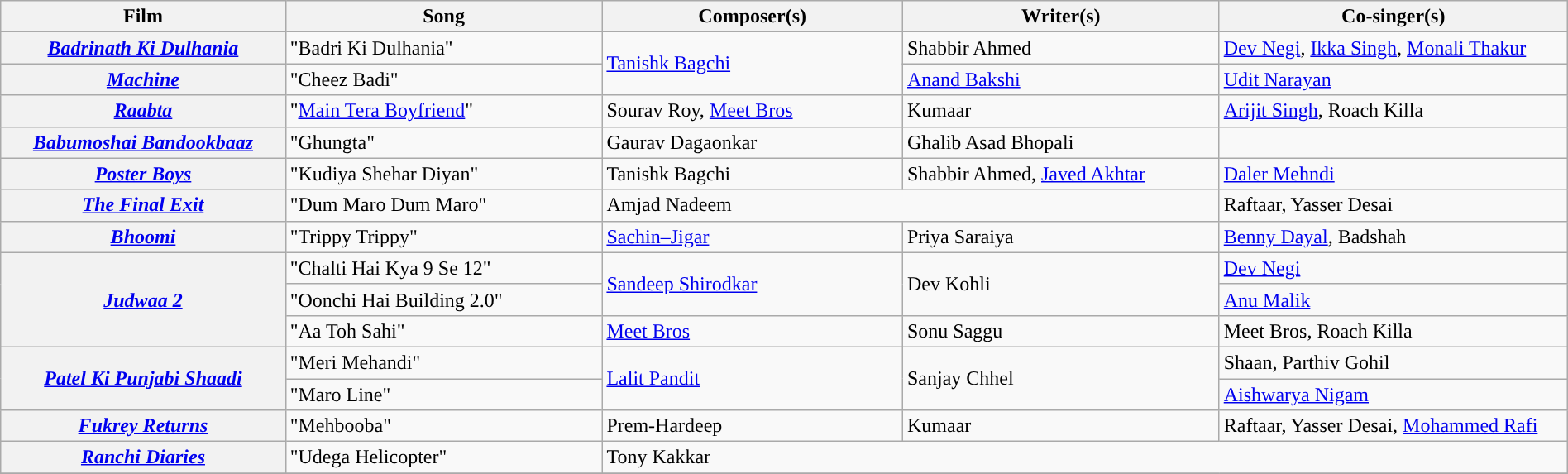<table class="wikitable plainrowheaders" width="100%">
<tr>
<th width=18%>Film</th>
<th width=20%>Song</th>
<th width=19%>Composer(s)</th>
<th width=20%>Writer(s)</th>
<th width=22%>Co-singer(s)</th>
</tr>
<tr>
<th scope=row><em><a href='#'>Badrinath Ki Dulhania</a></em></th>
<td>"Badri Ki Dulhania"</td>
<td rowspan=2><a href='#'>Tanishk Bagchi</a></td>
<td>Shabbir Ahmed</td>
<td><a href='#'>Dev Negi</a>, <a href='#'>Ikka Singh</a>, <a href='#'>Monali Thakur</a></td>
</tr>
<tr>
<th scope=row><em><a href='#'>Machine</a></em></th>
<td>"Cheez Badi"</td>
<td><a href='#'>Anand Bakshi</a></td>
<td><a href='#'>Udit Narayan</a></td>
</tr>
<tr>
<th scope=row><em><a href='#'>Raabta</a></em></th>
<td>"<a href='#'>Main Tera Boyfriend</a>"</td>
<td>Sourav Roy, <a href='#'>Meet Bros</a></td>
<td>Kumaar</td>
<td><a href='#'>Arijit Singh</a>, Roach Killa</td>
</tr>
<tr>
<th scope=row><em><a href='#'>Babumoshai Bandookbaaz</a></em></th>
<td>"Ghungta"</td>
<td>Gaurav Dagaonkar</td>
<td>Ghalib Asad Bhopali</td>
<td></td>
</tr>
<tr>
<th scope=row><em><a href='#'>Poster Boys</a></em></th>
<td>"Kudiya Shehar Diyan"</td>
<td>Tanishk Bagchi</td>
<td>Shabbir Ahmed, <a href='#'>Javed Akhtar</a></td>
<td><a href='#'>Daler Mehndi</a></td>
</tr>
<tr>
<th scope=row><em><a href='#'>The Final Exit</a></em></th>
<td>"Dum Maro Dum Maro"</td>
<td colspan=2>Amjad Nadeem</td>
<td>Raftaar, Yasser Desai</td>
</tr>
<tr>
<th scope=row><em><a href='#'>Bhoomi</a></em></th>
<td>"Trippy Trippy"</td>
<td><a href='#'>Sachin–Jigar</a></td>
<td>Priya Saraiya</td>
<td><a href='#'>Benny Dayal</a>, Badshah</td>
</tr>
<tr>
<th scope=row rowspan=3><em><a href='#'>Judwaa 2</a></em></th>
<td>"Chalti Hai Kya 9 Se 12"</td>
<td rowspan=2><a href='#'>Sandeep Shirodkar</a></td>
<td rowspan=2>Dev Kohli</td>
<td><a href='#'>Dev Negi</a></td>
</tr>
<tr>
<td>"Oonchi Hai Building 2.0"</td>
<td><a href='#'>Anu Malik</a></td>
</tr>
<tr>
<td>"Aa Toh Sahi"</td>
<td><a href='#'>Meet Bros</a></td>
<td>Sonu Saggu</td>
<td>Meet Bros, Roach Killa</td>
</tr>
<tr>
<th scope=row rowspan=2><em><a href='#'>Patel Ki Punjabi Shaadi</a></em></th>
<td>"Meri Mehandi"</td>
<td rowspan=2><a href='#'>Lalit Pandit</a></td>
<td rowspan=2>Sanjay Chhel</td>
<td>Shaan, Parthiv Gohil</td>
</tr>
<tr>
<td>"Maro Line"</td>
<td><a href='#'>Aishwarya Nigam</a></td>
</tr>
<tr>
<th scope=row><em><a href='#'>Fukrey Returns</a></em></th>
<td>"Mehbooba"</td>
<td>Prem-Hardeep</td>
<td>Kumaar</td>
<td>Raftaar, Yasser Desai, <a href='#'>Mohammed Rafi</a></td>
</tr>
<tr>
<th scope=row><em><a href='#'>Ranchi Diaries</a></em></th>
<td>"Udega Helicopter"</td>
<td colspan="3">Tony Kakkar</td>
</tr>
<tr>
</tr>
</table>
